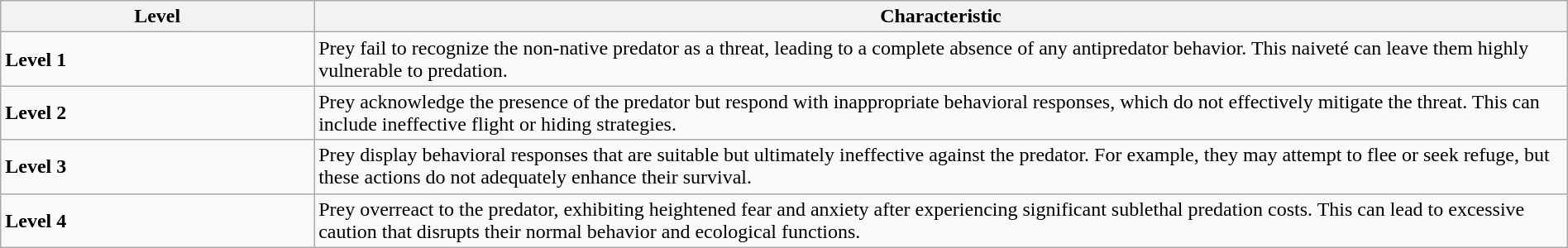<table class="wikitable" style="width: 100%;">
<tr>
<th style="width: 20%;"><strong>Level</strong></th>
<th style="width: 80%;"><strong>Characteristic</strong></th>
</tr>
<tr>
<td><strong>Level 1</strong></td>
<td>Prey fail to recognize the non-native predator as a threat, leading to a complete absence of any antipredator behavior. This naiveté can leave them highly vulnerable to predation.</td>
</tr>
<tr>
<td><strong>Level 2</strong></td>
<td>Prey acknowledge the presence of the predator but respond with inappropriate behavioral responses, which do not effectively mitigate the threat. This can include ineffective flight or hiding strategies.</td>
</tr>
<tr>
<td><strong>Level 3</strong></td>
<td>Prey display behavioral responses that are suitable but ultimately ineffective against the predator. For example, they may attempt to flee or seek refuge, but these actions do not adequately enhance their survival.</td>
</tr>
<tr>
<td><strong>Level 4</strong></td>
<td>Prey overreact to the predator, exhibiting heightened fear and anxiety after experiencing significant sublethal predation costs. This can lead to excessive caution that disrupts their normal behavior and ecological functions.</td>
</tr>
</table>
